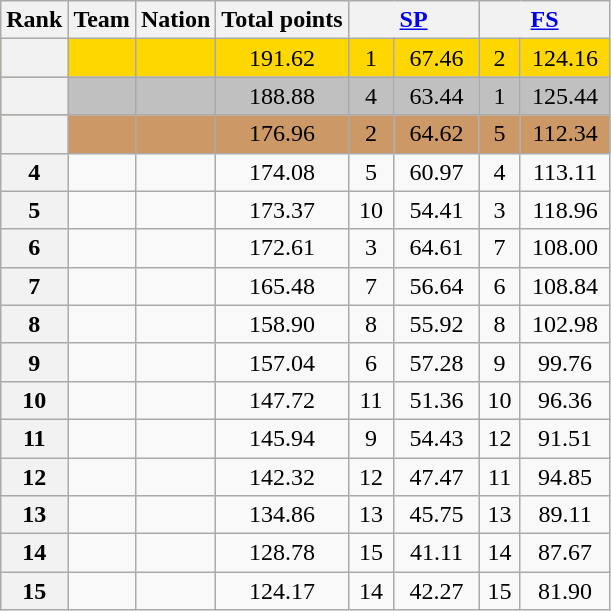<table class="wikitable sortable" style="text-align:center">
<tr>
<th scope="col">Rank</th>
<th scope="col">Team</th>
<th scope="col">Nation</th>
<th scope="col">Total points</th>
<th scope="col" colspan="2" width="80px"><a href='#'>SP</a></th>
<th scope="col" colspan="2" width="80px"><a href='#'>FS</a></th>
</tr>
<tr bgcolor="gold">
<th scope="row"></th>
<td style="text-align:left"></td>
<td style="text-align:left"></td>
<td>191.62</td>
<td>1</td>
<td>67.46</td>
<td>2</td>
<td>124.16</td>
</tr>
<tr bgcolor="silver">
<th scope="row"></th>
<td style="text-align:left"></td>
<td style="text-align:left"></td>
<td>188.88</td>
<td>4</td>
<td>63.44</td>
<td>1</td>
<td>125.44</td>
</tr>
<tr bgcolor="cc9966">
<th scope="row"></th>
<td style="text-align:left"></td>
<td style="text-align:left"></td>
<td>176.96</td>
<td>2</td>
<td>64.62</td>
<td>5</td>
<td>112.34</td>
</tr>
<tr>
<th scope="row">4</th>
<td style="text-align:left"></td>
<td style="text-align:left"></td>
<td>174.08</td>
<td>5</td>
<td>60.97</td>
<td>4</td>
<td>113.11</td>
</tr>
<tr>
<th scope="row">5</th>
<td style="text-align:left"></td>
<td style="text-align:left"></td>
<td>173.37</td>
<td>10</td>
<td>54.41</td>
<td>3</td>
<td>118.96</td>
</tr>
<tr>
<th scope="row">6</th>
<td style="text-align:left"></td>
<td style="text-align:left"></td>
<td>172.61</td>
<td>3</td>
<td>64.61</td>
<td>7</td>
<td>108.00</td>
</tr>
<tr>
<th scope="row">7</th>
<td style="text-align:left"></td>
<td style="text-align:left"></td>
<td>165.48</td>
<td>7</td>
<td>56.64</td>
<td>6</td>
<td>108.84</td>
</tr>
<tr>
<th scope="row">8</th>
<td style="text-align:left"></td>
<td style="text-align:left"></td>
<td>158.90</td>
<td>8</td>
<td>55.92</td>
<td>8</td>
<td>102.98</td>
</tr>
<tr>
<th scope="row">9</th>
<td style="text-align:left"></td>
<td style="text-align:left"></td>
<td>157.04</td>
<td>6</td>
<td>57.28</td>
<td>9</td>
<td>99.76</td>
</tr>
<tr>
<th scope="row">10</th>
<td style="text-align:left"></td>
<td style="text-align:left"></td>
<td>147.72</td>
<td>11</td>
<td>51.36</td>
<td>10</td>
<td>96.36</td>
</tr>
<tr>
<th scope="row">11</th>
<td style="text-align:left"></td>
<td style="text-align:left"></td>
<td>145.94</td>
<td>9</td>
<td>54.43</td>
<td>12</td>
<td>91.51</td>
</tr>
<tr>
<th scope="row">12</th>
<td style="text-align:left"></td>
<td style="text-align:left"></td>
<td>142.32</td>
<td>12</td>
<td>47.47</td>
<td>11</td>
<td>94.85</td>
</tr>
<tr>
<th scope="row">13</th>
<td style="text-align:left"></td>
<td style="text-align:left"></td>
<td>134.86</td>
<td>13</td>
<td>45.75</td>
<td>13</td>
<td>89.11</td>
</tr>
<tr>
<th scope="row">14</th>
<td style="text-align:left"></td>
<td style="text-align:left"></td>
<td>128.78</td>
<td>15</td>
<td>41.11</td>
<td>14</td>
<td>87.67</td>
</tr>
<tr>
<th scope="row">15</th>
<td style="text-align:left"></td>
<td style="text-align:left"></td>
<td>124.17</td>
<td>14</td>
<td>42.27</td>
<td>15</td>
<td>81.90</td>
</tr>
</table>
